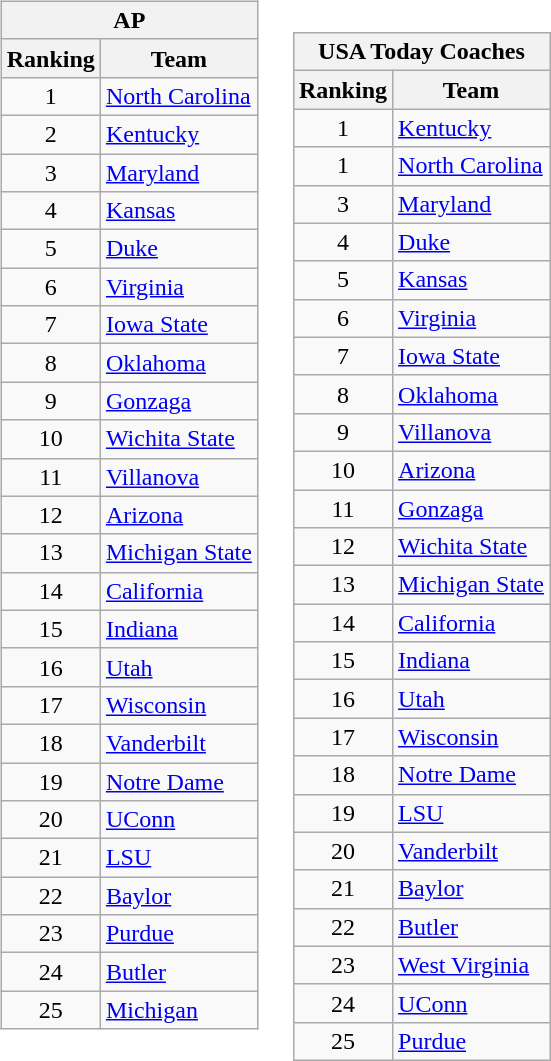<table>
<tr style="vertical-align:top;">
<td><br><table class="wikitable" style="text-align:center;">
<tr>
<th colspan=2><strong>AP</strong></th>
</tr>
<tr>
<th>Ranking</th>
<th>Team</th>
</tr>
<tr>
<td>1</td>
<td align=left><a href='#'>North Carolina</a></td>
</tr>
<tr>
<td>2</td>
<td align=left><a href='#'>Kentucky</a></td>
</tr>
<tr>
<td>3</td>
<td align=left><a href='#'>Maryland</a></td>
</tr>
<tr>
<td>4</td>
<td align=left><a href='#'>Kansas</a></td>
</tr>
<tr>
<td>5</td>
<td align=left><a href='#'>Duke</a></td>
</tr>
<tr>
<td>6</td>
<td align=left><a href='#'>Virginia</a></td>
</tr>
<tr>
<td>7</td>
<td align=left><a href='#'>Iowa State</a></td>
</tr>
<tr>
<td>8</td>
<td align=left><a href='#'>Oklahoma</a></td>
</tr>
<tr>
<td>9</td>
<td align=left><a href='#'>Gonzaga</a></td>
</tr>
<tr>
<td>10</td>
<td align=left><a href='#'>Wichita State</a></td>
</tr>
<tr>
<td>11</td>
<td align=left><a href='#'>Villanova</a></td>
</tr>
<tr>
<td>12</td>
<td align=left><a href='#'>Arizona</a></td>
</tr>
<tr>
<td>13</td>
<td align=left><a href='#'>Michigan State</a></td>
</tr>
<tr>
<td>14</td>
<td align=left><a href='#'>California</a></td>
</tr>
<tr>
<td>15</td>
<td align=left><a href='#'>Indiana</a></td>
</tr>
<tr>
<td>16</td>
<td align=left><a href='#'>Utah</a></td>
</tr>
<tr>
<td>17</td>
<td align=left><a href='#'>Wisconsin</a></td>
</tr>
<tr>
<td>18</td>
<td align=left><a href='#'>Vanderbilt</a></td>
</tr>
<tr>
<td>19</td>
<td align=left><a href='#'>Notre Dame</a></td>
</tr>
<tr>
<td>20</td>
<td align=left><a href='#'>UConn</a></td>
</tr>
<tr>
<td>21</td>
<td align=left><a href='#'>LSU</a></td>
</tr>
<tr>
<td>22</td>
<td align=left><a href='#'>Baylor</a></td>
</tr>
<tr>
<td>23</td>
<td align=left><a href='#'>Purdue</a></td>
</tr>
<tr>
<td>24</td>
<td align=left><a href='#'>Butler</a></td>
</tr>
<tr>
<td>25</td>
<td align=left><a href='#'>Michigan</a></td>
</tr>
</table>
</td>
<td><br><table>
<tr style="vertical-align:top;">
<td><br><table class="wikitable" style="text-align:center;">
<tr>
<th colspan=2><strong>USA Today Coaches</strong></th>
</tr>
<tr>
<th>Ranking</th>
<th>Team</th>
</tr>
<tr>
<td>1</td>
<td align=left><a href='#'>Kentucky</a></td>
</tr>
<tr>
<td>1</td>
<td align=left><a href='#'>North Carolina</a></td>
</tr>
<tr>
<td>3</td>
<td align=left><a href='#'>Maryland</a></td>
</tr>
<tr>
<td>4</td>
<td align=left><a href='#'>Duke</a></td>
</tr>
<tr>
<td>5</td>
<td align=left><a href='#'>Kansas</a></td>
</tr>
<tr>
<td>6</td>
<td align=left><a href='#'>Virginia</a></td>
</tr>
<tr>
<td>7</td>
<td align=left><a href='#'>Iowa State</a></td>
</tr>
<tr>
<td>8</td>
<td align=left><a href='#'>Oklahoma</a></td>
</tr>
<tr>
<td>9</td>
<td align=left><a href='#'>Villanova</a></td>
</tr>
<tr>
<td>10</td>
<td align=left><a href='#'>Arizona</a></td>
</tr>
<tr>
<td>11</td>
<td align=left><a href='#'>Gonzaga</a></td>
</tr>
<tr>
<td>12</td>
<td align=left><a href='#'>Wichita State</a></td>
</tr>
<tr>
<td>13</td>
<td align=left><a href='#'>Michigan State</a></td>
</tr>
<tr>
<td>14</td>
<td align=left><a href='#'>California</a></td>
</tr>
<tr>
<td>15</td>
<td align=left><a href='#'>Indiana</a></td>
</tr>
<tr>
<td>16</td>
<td align=left><a href='#'>Utah</a></td>
</tr>
<tr>
<td>17</td>
<td align=left><a href='#'>Wisconsin</a></td>
</tr>
<tr>
<td>18</td>
<td align=left><a href='#'>Notre Dame</a></td>
</tr>
<tr>
<td>19</td>
<td align=left><a href='#'>LSU</a></td>
</tr>
<tr>
<td>20</td>
<td align=left><a href='#'>Vanderbilt</a></td>
</tr>
<tr>
<td>21</td>
<td align=left><a href='#'>Baylor</a></td>
</tr>
<tr>
<td>22</td>
<td align=left><a href='#'>Butler</a></td>
</tr>
<tr>
<td>23</td>
<td align=left><a href='#'>West Virginia</a></td>
</tr>
<tr>
<td>24</td>
<td align=left><a href='#'>UConn</a></td>
</tr>
<tr>
<td>25</td>
<td align=left><a href='#'>Purdue</a></td>
</tr>
</table>
</td>
</tr>
</table>
</td>
</tr>
</table>
